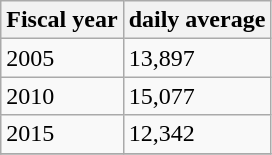<table class="wikitable">
<tr>
<th>Fiscal year</th>
<th>daily average</th>
</tr>
<tr>
<td>2005</td>
<td>13,897</td>
</tr>
<tr>
<td>2010</td>
<td>15,077</td>
</tr>
<tr>
<td>2015</td>
<td>12,342</td>
</tr>
<tr>
</tr>
</table>
